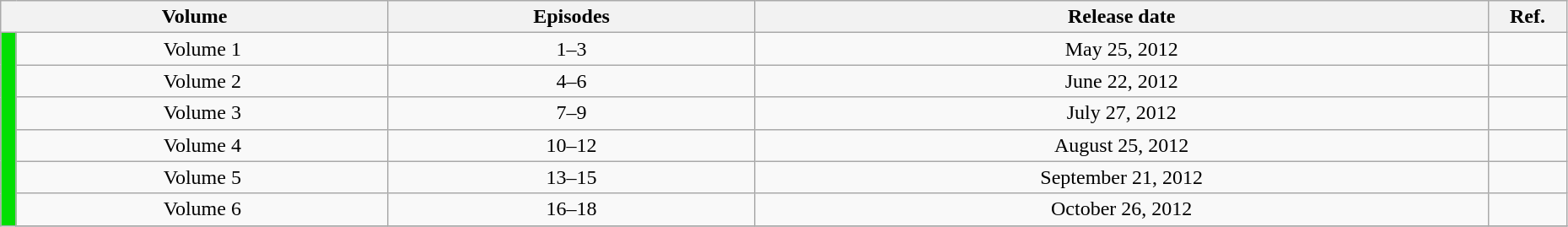<table class="wikitable" style="text-align: center; width: 98%;">
<tr>
<th colspan="2">Volume</th>
<th>Episodes</th>
<th>Release date</th>
<th width="5%">Ref.</th>
</tr>
<tr>
<td rowspan="10" width="1%" style="background: #01DF01;"></td>
<td>Volume 1</td>
<td>1–3</td>
<td>May 25, 2012</td>
<td></td>
</tr>
<tr>
<td>Volume 2</td>
<td>4–6</td>
<td>June 22, 2012</td>
<td></td>
</tr>
<tr>
<td>Volume 3</td>
<td>7–9</td>
<td>July 27, 2012</td>
<td></td>
</tr>
<tr>
<td>Volume 4</td>
<td>10–12</td>
<td>August 25, 2012</td>
<td></td>
</tr>
<tr>
<td>Volume 5</td>
<td>13–15</td>
<td>September 21, 2012</td>
<td></td>
</tr>
<tr>
<td>Volume 6</td>
<td>16–18</td>
<td>October 26, 2012</td>
<td></td>
</tr>
<tr>
</tr>
</table>
